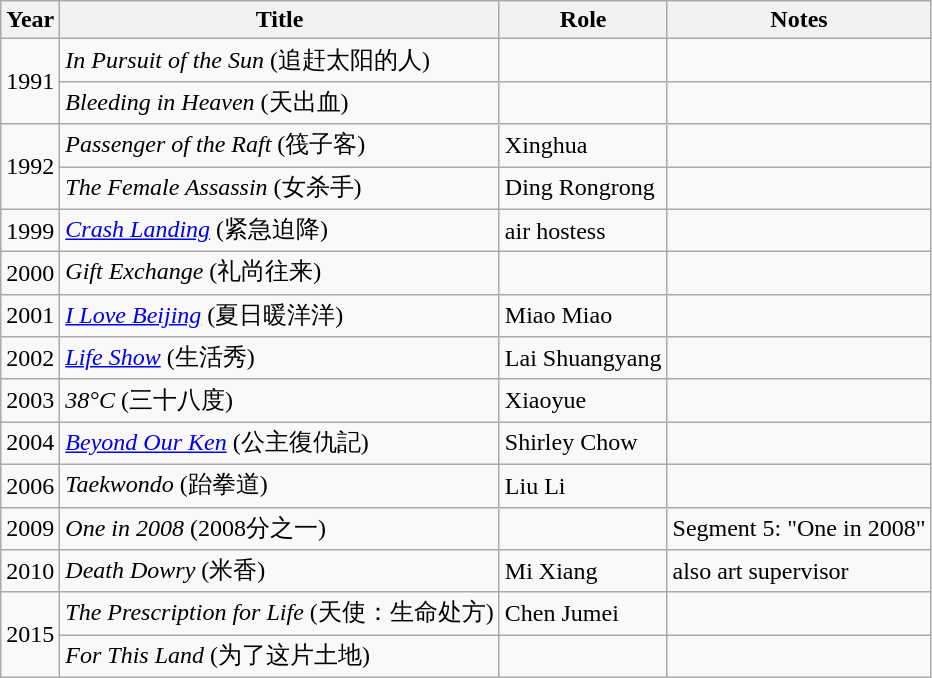<table class="wikitable sortable">
<tr>
<th>Year</th>
<th>Title</th>
<th>Role</th>
<th class="unsortable">Notes</th>
</tr>
<tr>
<td rowspan=2>1991</td>
<td><em>In Pursuit of the Sun</em> (追赶太阳的人)</td>
<td></td>
<td></td>
</tr>
<tr>
<td><em>Bleeding in Heaven</em> (天出血)</td>
<td></td>
<td></td>
</tr>
<tr>
<td rowspan=2>1992</td>
<td><em>Passenger of the Raft</em> (筏子客)</td>
<td>Xinghua</td>
<td></td>
</tr>
<tr>
<td><em>The Female Assassin</em> (女杀手)</td>
<td>Ding Rongrong</td>
<td></td>
</tr>
<tr>
<td>1999</td>
<td><em><a href='#'>Crash Landing</a></em> (紧急迫降)</td>
<td>air hostess</td>
<td></td>
</tr>
<tr>
<td>2000</td>
<td><em>Gift Exchange</em> (礼尚往来)</td>
<td></td>
<td></td>
</tr>
<tr>
<td>2001</td>
<td><em><a href='#'>I Love Beijing</a></em> (夏日暖洋洋)</td>
<td>Miao Miao</td>
<td></td>
</tr>
<tr>
<td>2002</td>
<td><em><a href='#'>Life Show</a></em> (生活秀)</td>
<td>Lai Shuangyang</td>
<td></td>
</tr>
<tr>
<td>2003</td>
<td><em>38°C</em> (三十八度)</td>
<td>Xiaoyue</td>
<td></td>
</tr>
<tr>
<td>2004</td>
<td><em><a href='#'>Beyond Our Ken</a></em> (公主復仇記)</td>
<td>Shirley Chow</td>
<td></td>
</tr>
<tr>
<td>2006</td>
<td><em>Taekwondo</em> (跆拳道)</td>
<td>Liu Li</td>
<td></td>
</tr>
<tr>
<td>2009</td>
<td><em>One in 2008</em> (2008分之一)</td>
<td></td>
<td>Segment 5: "One in 2008"</td>
</tr>
<tr>
<td>2010</td>
<td><em>Death Dowry</em> (米香)</td>
<td>Mi Xiang</td>
<td>also art supervisor</td>
</tr>
<tr>
<td rowspan=2>2015</td>
<td><em>The Prescription for Life</em> (天使：生命处方)</td>
<td>Chen Jumei</td>
<td></td>
</tr>
<tr>
<td><em>For This Land</em> (为了这片土地)</td>
<td></td>
<td></td>
</tr>
</table>
